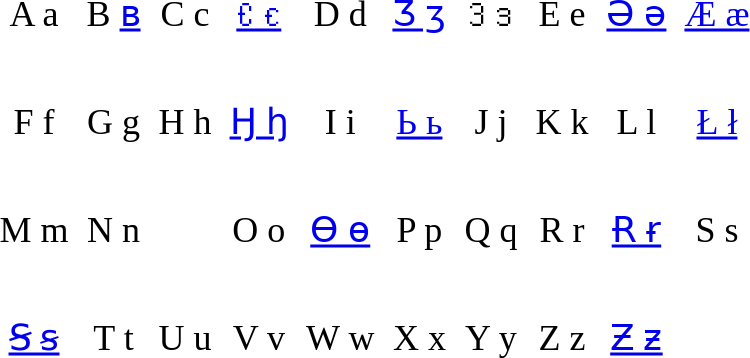<table class="standard" cellpadding="5" style="font-size: 1.5em; line-height: 2.5em; text-align: center;">
<tr>
<td style=«width:3em;»>A a</td>
<td style=«width:3em;»>B <a href='#'>ʙ</a></td>
<td style=«width:3em;»>C c</td>
<td style=«width:3em;»><a href='#'>Ꞓ ꞓ</a></td>
<td style=«width:3em;»>D d</td>
<td style=«width:3em;»><a href='#'>Ʒ ʒ</a></td>
<td style=«width:3em;»>Ɜ ɜ</td>
<td style=«width:3em;»>E e</td>
<td style=«width:3em;»><a href='#'>Ə ə</a></td>
<td style=«width:3em;»><a href='#'>Æ æ</a></td>
</tr>
<tr>
<td style=«width:3em;»>F f</td>
<td style=«width:3em;»>G g</td>
<td style=«width:3em;»>H h</td>
<td style=«width:3em;»><a href='#'>Ꜧ ꜧ</a></td>
<td style=«width:3em;»>I i</td>
<td style=«width:3em;»><a href='#'>Ь ь</a></td>
<td style=«width:3em;»>J j</td>
<td style=«width:3em;»>K k</td>
<td style=«width:3em;»>L l</td>
<td style=«width:3em;»><a href='#'>Ł ł</a></td>
</tr>
<tr>
<td style=«width:3em;»>M m</td>
<td style=«width:3em;»>N n</td>
<td style=«width:3em;»><a href='#'></a></td>
<td style=«width:3em;»>O o</td>
<td style=«width:3em;»><a href='#'>Ɵ ɵ</a></td>
<td style=«width:3em;»>P p</td>
<td style=«width:3em;»>Q q</td>
<td style=«width:3em;»>R r</td>
<td style=«width:3em;»><a href='#'>Ɍ ɍ</a></td>
<td style=«width:3em;»>S s</td>
</tr>
<tr>
<td style=«width:3em;»><a href='#'>Ꞩ ꞩ</a></td>
<td style=«width:3em;»>T t</td>
<td style=«width:3em;»>U u</td>
<td style=«width:3em;»>V v</td>
<td style=«width:3em;»>W w</td>
<td style=«width:3em;»>X x</td>
<td style=«width:3em;»>Y y</td>
<td style=«width:3em;»>Z z</td>
<td style=«width:3em;»><a href='#'>Ƶ ƶ</a></td>
</tr>
</table>
